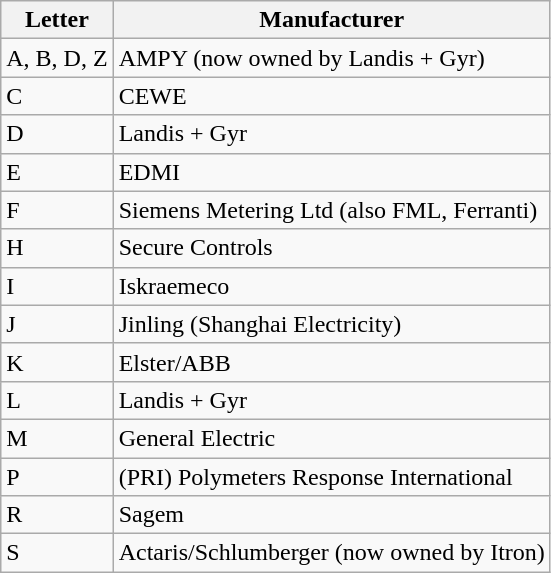<table class="wikitable" border="1">
<tr>
<th>Letter</th>
<th>Manufacturer</th>
</tr>
<tr>
<td>A, B, D, Z</td>
<td>AMPY (now owned by Landis + Gyr)</td>
</tr>
<tr>
<td>C</td>
<td>CEWE</td>
</tr>
<tr>
<td>D</td>
<td>Landis + Gyr</td>
</tr>
<tr>
<td>E</td>
<td>EDMI</td>
</tr>
<tr>
<td>F</td>
<td>Siemens Metering Ltd (also FML, Ferranti)</td>
</tr>
<tr>
<td>H</td>
<td>Secure Controls</td>
</tr>
<tr>
<td>I</td>
<td>Iskraemeco</td>
</tr>
<tr>
<td>J</td>
<td>Jinling (Shanghai Electricity)</td>
</tr>
<tr>
<td>K</td>
<td>Elster/ABB</td>
</tr>
<tr>
<td>L</td>
<td>Landis + Gyr</td>
</tr>
<tr>
<td>M</td>
<td>General Electric</td>
</tr>
<tr>
<td>P</td>
<td>(PRI) Polymeters Response International</td>
</tr>
<tr>
<td>R</td>
<td>Sagem</td>
</tr>
<tr>
<td>S</td>
<td>Actaris/Schlumberger (now owned by Itron)</td>
</tr>
</table>
